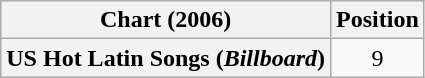<table class="wikitable plainrowheaders" style="text-align:center">
<tr>
<th scope="col">Chart (2006)</th>
<th scope="col">Position</th>
</tr>
<tr>
<th scope="row">US Hot Latin Songs (<em>Billboard</em>)</th>
<td>9</td>
</tr>
</table>
